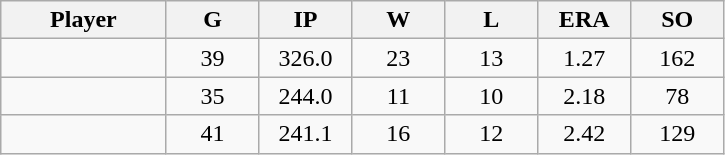<table class="wikitable sortable">
<tr>
<th bgcolor="#DDDDFF" width="16%">Player</th>
<th bgcolor="#DDDDFF" width="9%">G</th>
<th bgcolor="#DDDDFF" width="9%">IP</th>
<th bgcolor="#DDDDFF" width="9%">W</th>
<th bgcolor="#DDDDFF" width="9%">L</th>
<th bgcolor="#DDDDFF" width="9%">ERA</th>
<th bgcolor="#DDDDFF" width="9%">SO</th>
</tr>
<tr align="center">
<td></td>
<td>39</td>
<td>326.0</td>
<td>23</td>
<td>13</td>
<td>1.27</td>
<td>162</td>
</tr>
<tr align="center">
<td></td>
<td>35</td>
<td>244.0</td>
<td>11</td>
<td>10</td>
<td>2.18</td>
<td>78</td>
</tr>
<tr align="center">
<td></td>
<td>41</td>
<td>241.1</td>
<td>16</td>
<td>12</td>
<td>2.42</td>
<td>129</td>
</tr>
</table>
